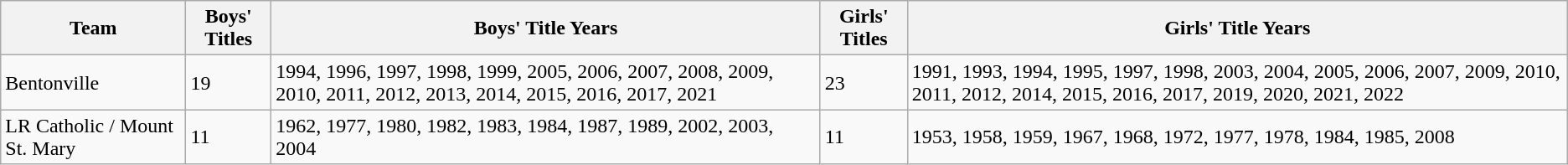<table class="wikitable sortable">
<tr>
<th>Team</th>
<th>Boys' Titles</th>
<th>Boys' Title Years</th>
<th>Girls' Titles</th>
<th>Girls' Title Years</th>
</tr>
<tr>
<td>Bentonville</td>
<td>19</td>
<td>1994, 1996, 1997, 1998, 1999, 2005, 2006, 2007, 2008, 2009, 2010, 2011, 2012, 2013, 2014, 2015, 2016, 2017, 2021</td>
<td>23</td>
<td>1991, 1993, 1994, 1995, 1997, 1998, 2003, 2004, 2005, 2006, 2007, 2009, 2010, 2011, 2012, 2014, 2015, 2016, 2017, 2019, 2020, 2021, 2022</td>
</tr>
<tr>
<td>LR Catholic / Mount St. Mary</td>
<td>11</td>
<td>1962, 1977, 1980, 1982, 1983, 1984, 1987, 1989, 2002, 2003, 2004</td>
<td>11</td>
<td>1953, 1958, 1959, 1967, 1968, 1972, 1977, 1978, 1984, 1985, 2008</td>
</tr>
</table>
